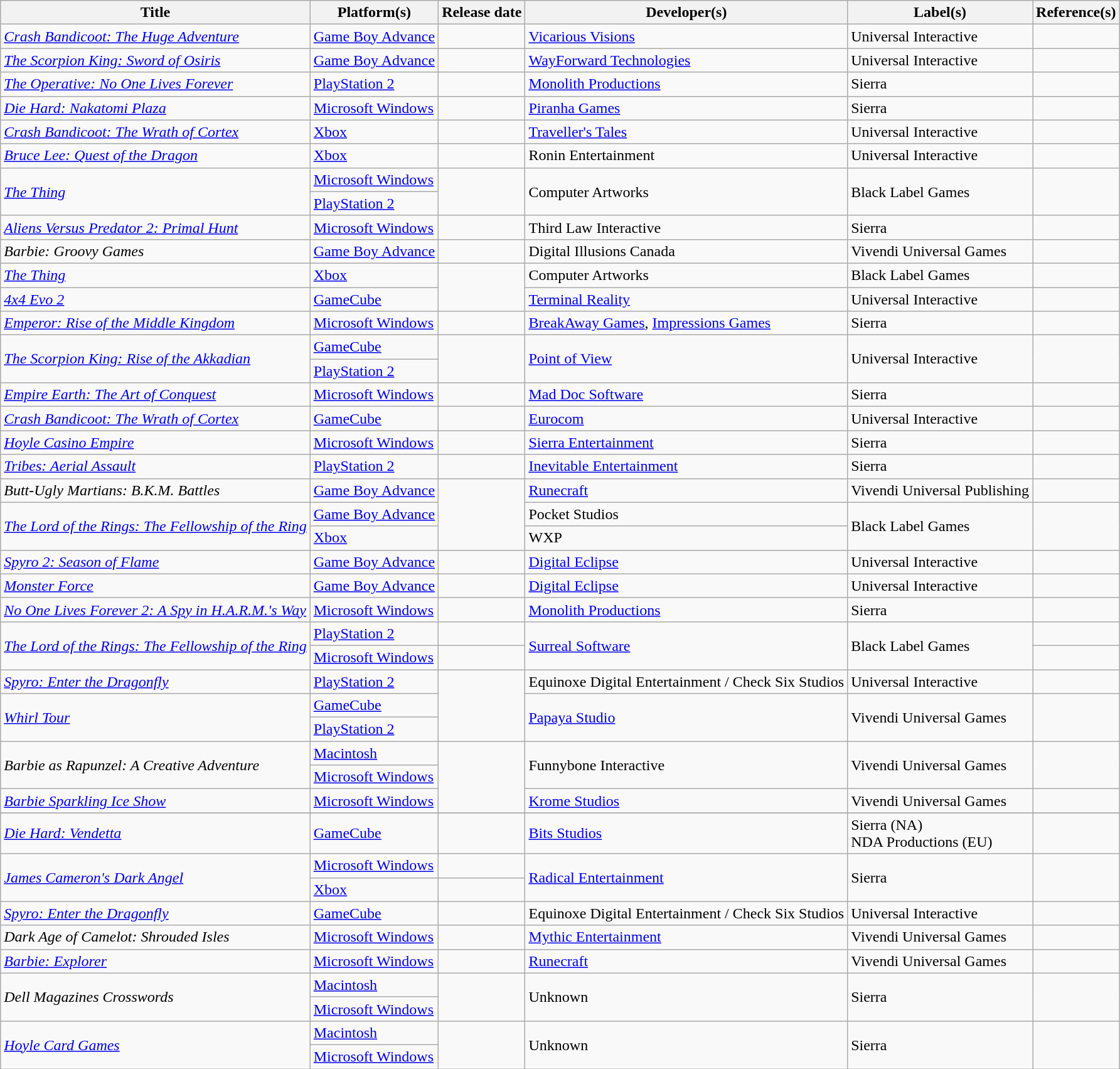<table class="wikitable sortable">
<tr>
<th>Title</th>
<th>Platform(s)</th>
<th>Release date</th>
<th>Developer(s)</th>
<th>Label(s)</th>
<th>Reference(s)</th>
</tr>
<tr>
<td><em><a href='#'>Crash Bandicoot: The Huge Adventure</a></em></td>
<td><a href='#'>Game Boy Advance</a></td>
<td></td>
<td><a href='#'>Vicarious Visions</a></td>
<td>Universal Interactive</td>
<td></td>
</tr>
<tr>
<td><em><a href='#'>The Scorpion King: Sword of Osiris</a></em></td>
<td><a href='#'>Game Boy Advance</a></td>
<td></td>
<td><a href='#'>WayForward Technologies</a></td>
<td>Universal Interactive</td>
<td></td>
</tr>
<tr>
<td><em><a href='#'>The Operative: No One Lives Forever</a></em></td>
<td><a href='#'>PlayStation 2</a></td>
<td></td>
<td><a href='#'>Monolith Productions</a></td>
<td>Sierra</td>
<td></td>
</tr>
<tr>
<td><em><a href='#'>Die Hard: Nakatomi Plaza</a></em></td>
<td><a href='#'>Microsoft Windows</a></td>
<td></td>
<td><a href='#'>Piranha Games</a></td>
<td>Sierra</td>
<td></td>
</tr>
<tr>
<td><em><a href='#'>Crash Bandicoot: The Wrath of Cortex</a></em></td>
<td><a href='#'>Xbox</a></td>
<td></td>
<td><a href='#'>Traveller's Tales</a></td>
<td>Universal Interactive</td>
<td></td>
</tr>
<tr>
<td><em><a href='#'>Bruce Lee: Quest of the Dragon</a></em></td>
<td><a href='#'>Xbox</a></td>
<td></td>
<td>Ronin Entertainment</td>
<td>Universal Interactive</td>
<td></td>
</tr>
<tr>
<td rowspan="2"><em><a href='#'>The Thing</a></em></td>
<td><a href='#'>Microsoft Windows</a></td>
<td rowspan="2"></td>
<td rowspan="2">Computer Artworks</td>
<td rowspan="2">Black Label Games</td>
<td rowspan="2"></td>
</tr>
<tr>
<td><a href='#'>PlayStation 2</a></td>
</tr>
<tr>
<td><em><a href='#'>Aliens Versus Predator 2: Primal Hunt</a></em></td>
<td><a href='#'>Microsoft Windows</a></td>
<td></td>
<td>Third Law Interactive</td>
<td>Sierra</td>
<td></td>
</tr>
<tr>
<td><em>Barbie: Groovy Games</em></td>
<td><a href='#'>Game Boy Advance</a></td>
<td></td>
<td>Digital Illusions Canada</td>
<td>Vivendi Universal Games</td>
<td></td>
</tr>
<tr>
<td><em><a href='#'>The Thing</a></em></td>
<td><a href='#'>Xbox</a></td>
<td rowspan="2"></td>
<td>Computer Artworks</td>
<td>Black Label Games</td>
<td></td>
</tr>
<tr>
<td><em><a href='#'>4x4 Evo 2</a></em></td>
<td><a href='#'>GameCube</a></td>
<td><a href='#'>Terminal Reality</a></td>
<td>Universal Interactive</td>
<td></td>
</tr>
<tr>
<td><em><a href='#'>Emperor: Rise of the Middle Kingdom</a></em></td>
<td><a href='#'>Microsoft Windows</a></td>
<td></td>
<td><a href='#'>BreakAway Games</a>, <a href='#'>Impressions Games</a></td>
<td>Sierra</td>
<td></td>
</tr>
<tr>
<td rowspan="2"><em><a href='#'>The Scorpion King: Rise of the Akkadian</a></em></td>
<td><a href='#'>GameCube</a></td>
<td rowspan="2"></td>
<td rowspan="2"><a href='#'>Point of View</a></td>
<td rowspan="2">Universal Interactive</td>
<td rowspan="2"></td>
</tr>
<tr>
<td><a href='#'>PlayStation 2</a></td>
</tr>
<tr>
<td><em><a href='#'>Empire Earth: The Art of Conquest</a></em></td>
<td><a href='#'>Microsoft Windows</a></td>
<td></td>
<td><a href='#'>Mad Doc Software</a></td>
<td>Sierra</td>
<td></td>
</tr>
<tr>
<td><em><a href='#'>Crash Bandicoot: The Wrath of Cortex</a></em></td>
<td><a href='#'>GameCube</a></td>
<td></td>
<td><a href='#'>Eurocom</a></td>
<td>Universal Interactive</td>
<td></td>
</tr>
<tr>
<td><em><a href='#'>Hoyle Casino Empire</a></em></td>
<td><a href='#'>Microsoft Windows</a></td>
<td></td>
<td><a href='#'>Sierra Entertainment</a></td>
<td>Sierra</td>
<td></td>
</tr>
<tr>
<td><em><a href='#'>Tribes: Aerial Assault</a></em></td>
<td><a href='#'>PlayStation 2</a></td>
<td></td>
<td><a href='#'>Inevitable Entertainment</a></td>
<td>Sierra</td>
<td></td>
</tr>
<tr>
<td><em>Butt-Ugly Martians: B.K.M. Battles</em></td>
<td><a href='#'>Game Boy Advance</a></td>
<td rowspan="3"></td>
<td><a href='#'>Runecraft</a></td>
<td>Vivendi Universal Publishing</td>
<td></td>
</tr>
<tr>
<td rowspan="2"><a href='#'><em>The Lord of the Rings: The Fellowship of the Ring</em></a></td>
<td><a href='#'>Game Boy Advance</a></td>
<td>Pocket Studios</td>
<td rowspan="2">Black Label Games</td>
<td rowspan="2"></td>
</tr>
<tr>
<td><a href='#'>Xbox</a></td>
<td>WXP</td>
</tr>
<tr>
<td><em><a href='#'>Spyro 2: Season of Flame</a></em></td>
<td><a href='#'>Game Boy Advance</a></td>
<td></td>
<td><a href='#'>Digital Eclipse</a></td>
<td>Universal Interactive</td>
<td></td>
</tr>
<tr>
<td><em><a href='#'>Monster Force</a></em></td>
<td><a href='#'>Game Boy Advance</a></td>
<td></td>
<td><a href='#'>Digital Eclipse</a></td>
<td>Universal Interactive</td>
<td></td>
</tr>
<tr>
<td><em><a href='#'>No One Lives Forever 2: A Spy in H.A.R.M.'s Way</a></em></td>
<td><a href='#'>Microsoft Windows</a></td>
<td></td>
<td><a href='#'>Monolith Productions</a></td>
<td>Sierra</td>
<td></td>
</tr>
<tr>
<td rowspan="2"><em><a href='#'>The Lord of the Rings: The Fellowship of the Ring</a></em></td>
<td><a href='#'>PlayStation 2</a></td>
<td></td>
<td rowspan="2"><a href='#'>Surreal Software</a></td>
<td rowspan="2">Black Label Games</td>
<td></td>
</tr>
<tr>
<td><a href='#'>Microsoft Windows</a></td>
<td></td>
<td></td>
</tr>
<tr>
<td><em><a href='#'>Spyro: Enter the Dragonfly</a></em></td>
<td><a href='#'>PlayStation 2</a></td>
<td rowspan="3"></td>
<td>Equinoxe Digital Entertainment / Check Six Studios</td>
<td>Universal Interactive</td>
<td></td>
</tr>
<tr>
<td rowspan="2"><em><a href='#'>Whirl Tour</a></em></td>
<td><a href='#'>GameCube</a></td>
<td rowspan="2"><a href='#'>Papaya Studio</a></td>
<td rowspan="2">Vivendi Universal Games</td>
<td rowspan="2"></td>
</tr>
<tr>
<td><a href='#'>PlayStation 2</a></td>
</tr>
<tr>
<td rowspan="2"><em>Barbie as Rapunzel: A Creative Adventure</em></td>
<td><a href='#'>Macintosh</a></td>
<td rowspan="3"></td>
<td rowspan="2">Funnybone Interactive</td>
<td rowspan="2">Vivendi Universal Games</td>
<td rowspan="2"></td>
</tr>
<tr>
<td><a href='#'>Microsoft Windows</a></td>
</tr>
<tr>
<td><em><a href='#'>Barbie Sparkling Ice Show</a></em></td>
<td><a href='#'>Microsoft Windows</a></td>
<td><a href='#'>Krome Studios</a></td>
<td>Vivendi Universal Games</td>
<td></td>
</tr>
<tr>
</tr>
<tr>
<td><em><a href='#'>Die Hard: Vendetta</a></em></td>
<td><a href='#'>GameCube</a></td>
<td></td>
<td><a href='#'>Bits Studios</a></td>
<td>Sierra (NA)<br>NDA Productions (EU)</td>
<td></td>
</tr>
<tr>
<td rowspan="2"><em><a href='#'>James Cameron's Dark Angel</a></em></td>
<td><a href='#'>Microsoft Windows</a></td>
<td></td>
<td rowspan="2"><a href='#'>Radical Entertainment</a></td>
<td rowspan="2">Sierra</td>
<td rowspan="2"></td>
</tr>
<tr>
<td><a href='#'>Xbox</a></td>
<td></td>
</tr>
<tr>
<td><em><a href='#'>Spyro: Enter the Dragonfly</a></em></td>
<td><a href='#'>GameCube</a></td>
<td></td>
<td>Equinoxe Digital Entertainment / Check Six Studios</td>
<td>Universal Interactive</td>
<td></td>
</tr>
<tr>
<td><em>Dark Age of Camelot: Shrouded Isles</em></td>
<td><a href='#'>Microsoft Windows</a></td>
<td></td>
<td><a href='#'>Mythic Entertainment</a></td>
<td>Vivendi Universal Games</td>
<td></td>
</tr>
<tr>
<td><em><a href='#'>Barbie: Explorer</a></em></td>
<td><a href='#'>Microsoft Windows</a></td>
<td></td>
<td><a href='#'>Runecraft</a></td>
<td>Vivendi Universal Games</td>
<td></td>
</tr>
<tr>
<td rowspan="2"><em>Dell Magazines Crosswords</em></td>
<td><a href='#'>Macintosh</a></td>
<td rowspan="2"></td>
<td rowspan="2">Unknown</td>
<td rowspan="2">Sierra</td>
<td rowspan="2"></td>
</tr>
<tr>
<td><a href='#'>Microsoft Windows</a></td>
</tr>
<tr>
<td rowspan="2"><em><a href='#'>Hoyle Card Games</a></em></td>
<td><a href='#'>Macintosh</a></td>
<td rowspan="2"></td>
<td rowspan="2">Unknown</td>
<td rowspan="2">Sierra</td>
<td rowspan="2"></td>
</tr>
<tr>
<td><a href='#'>Microsoft Windows</a></td>
</tr>
</table>
